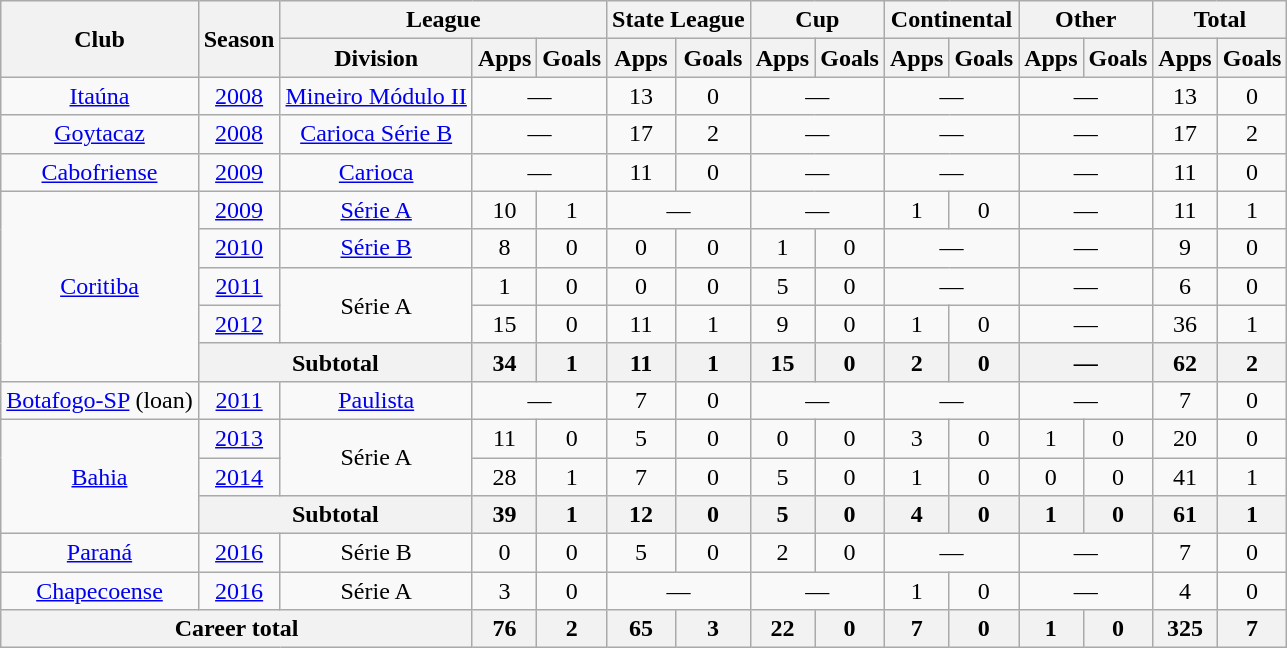<table class="wikitable" style="text-align: center;">
<tr>
<th rowspan="2">Club</th>
<th rowspan="2">Season</th>
<th colspan="3">League</th>
<th colspan="2">State League</th>
<th colspan="2">Cup</th>
<th colspan="2">Continental</th>
<th colspan="2">Other</th>
<th colspan="2">Total</th>
</tr>
<tr>
<th>Division</th>
<th>Apps</th>
<th>Goals</th>
<th>Apps</th>
<th>Goals</th>
<th>Apps</th>
<th>Goals</th>
<th>Apps</th>
<th>Goals</th>
<th>Apps</th>
<th>Goals</th>
<th>Apps</th>
<th>Goals</th>
</tr>
<tr>
<td valign="center"><a href='#'>Itaúna</a></td>
<td><a href='#'>2008</a></td>
<td><a href='#'>Mineiro Módulo II</a></td>
<td colspan="2">—</td>
<td>13</td>
<td>0</td>
<td colspan="2">—</td>
<td colspan="2">—</td>
<td colspan="2">—</td>
<td>13</td>
<td>0</td>
</tr>
<tr>
<td valign="center"><a href='#'>Goytacaz</a></td>
<td><a href='#'>2008</a></td>
<td><a href='#'>Carioca Série B</a></td>
<td colspan="2">—</td>
<td>17</td>
<td>2</td>
<td colspan="2">—</td>
<td colspan="2">—</td>
<td colspan="2">—</td>
<td>17</td>
<td>2</td>
</tr>
<tr>
<td valign="center"><a href='#'>Cabofriense</a></td>
<td><a href='#'>2009</a></td>
<td><a href='#'>Carioca</a></td>
<td colspan="2">—</td>
<td>11</td>
<td>0</td>
<td colspan="2">—</td>
<td colspan="2">—</td>
<td colspan="2">—</td>
<td>11</td>
<td>0</td>
</tr>
<tr>
<td rowspan="5" valign="center"><a href='#'>Coritiba</a></td>
<td><a href='#'>2009</a></td>
<td><a href='#'>Série A</a></td>
<td>10</td>
<td>1</td>
<td colspan="2">—</td>
<td colspan="2">—</td>
<td>1</td>
<td>0</td>
<td colspan="2">—</td>
<td>11</td>
<td>1</td>
</tr>
<tr>
<td><a href='#'>2010</a></td>
<td><a href='#'>Série B</a></td>
<td>8</td>
<td>0</td>
<td>0</td>
<td>0</td>
<td>1</td>
<td>0</td>
<td colspan="2">—</td>
<td colspan="2">—</td>
<td>9</td>
<td>0</td>
</tr>
<tr>
<td><a href='#'>2011</a></td>
<td rowspan="2">Série A</td>
<td>1</td>
<td>0</td>
<td>0</td>
<td>0</td>
<td>5</td>
<td>0</td>
<td colspan="2">—</td>
<td colspan="2">—</td>
<td>6</td>
<td>0</td>
</tr>
<tr>
<td><a href='#'>2012</a></td>
<td>15</td>
<td>0</td>
<td>11</td>
<td>1</td>
<td>9</td>
<td>0</td>
<td>1</td>
<td>0</td>
<td colspan="2">—</td>
<td>36</td>
<td>1</td>
</tr>
<tr>
<th colspan="2">Subtotal</th>
<th>34</th>
<th>1</th>
<th>11</th>
<th>1</th>
<th>15</th>
<th>0</th>
<th>2</th>
<th>0</th>
<th colspan="2">—</th>
<th>62</th>
<th>2</th>
</tr>
<tr>
<td valign="center"><a href='#'>Botafogo-SP</a> (loan)</td>
<td><a href='#'>2011</a></td>
<td><a href='#'>Paulista</a></td>
<td colspan="2">—</td>
<td>7</td>
<td>0</td>
<td colspan="2">—</td>
<td colspan="2">—</td>
<td colspan="2">—</td>
<td>7</td>
<td>0</td>
</tr>
<tr>
<td rowspan="3" valign="center"><a href='#'>Bahia</a></td>
<td><a href='#'>2013</a></td>
<td rowspan="2">Série A</td>
<td>11</td>
<td>0</td>
<td>5</td>
<td>0</td>
<td>0</td>
<td>0</td>
<td>3</td>
<td>0</td>
<td>1</td>
<td>0</td>
<td>20</td>
<td>0</td>
</tr>
<tr>
<td><a href='#'>2014</a></td>
<td>28</td>
<td>1</td>
<td>7</td>
<td>0</td>
<td>5</td>
<td>0</td>
<td>1</td>
<td>0</td>
<td>0</td>
<td>0</td>
<td>41</td>
<td>1</td>
</tr>
<tr>
<th colspan="2">Subtotal</th>
<th>39</th>
<th>1</th>
<th>12</th>
<th>0</th>
<th>5</th>
<th>0</th>
<th>4</th>
<th>0</th>
<th>1</th>
<th>0</th>
<th>61</th>
<th>1</th>
</tr>
<tr>
<td valign="center"><a href='#'>Paraná</a></td>
<td><a href='#'>2016</a></td>
<td>Série B</td>
<td>0</td>
<td>0</td>
<td>5</td>
<td>0</td>
<td>2</td>
<td>0</td>
<td colspan="2">—</td>
<td colspan="2">—</td>
<td>7</td>
<td>0</td>
</tr>
<tr>
<td valign="center"><a href='#'>Chapecoense</a></td>
<td><a href='#'>2016</a></td>
<td>Série A</td>
<td>3</td>
<td>0</td>
<td colspan="2">—</td>
<td colspan="2">—</td>
<td>1</td>
<td>0</td>
<td colspan="2">—</td>
<td>4</td>
<td>0</td>
</tr>
<tr>
<th colspan="3"><strong>Career total</strong></th>
<th>76</th>
<th>2</th>
<th>65</th>
<th>3</th>
<th>22</th>
<th>0</th>
<th>7</th>
<th>0</th>
<th>1</th>
<th>0</th>
<th>325</th>
<th>7</th>
</tr>
</table>
